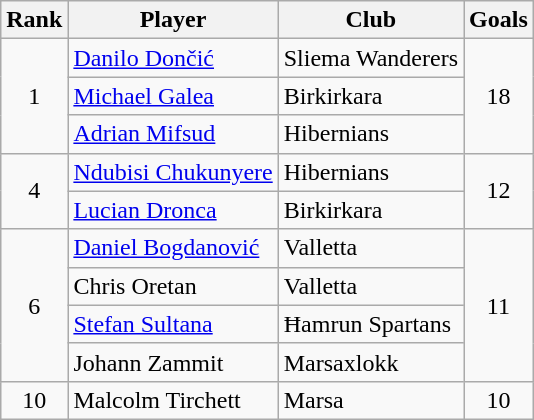<table class="wikitable" style="text-align:center">
<tr>
<th>Rank</th>
<th>Player</th>
<th>Club</th>
<th>Goals</th>
</tr>
<tr>
<td rowspan="3">1</td>
<td align="left"> <a href='#'>Danilo Dončić</a></td>
<td align="left">Sliema Wanderers</td>
<td rowspan="3">18</td>
</tr>
<tr>
<td align="left"> <a href='#'>Michael Galea</a></td>
<td align="left">Birkirkara</td>
</tr>
<tr>
<td align="left"> <a href='#'>Adrian Mifsud</a></td>
<td align="left">Hibernians</td>
</tr>
<tr>
<td rowspan="2">4</td>
<td align="left"> <a href='#'>Ndubisi Chukunyere</a></td>
<td align="left">Hibernians</td>
<td rowspan="2">12</td>
</tr>
<tr>
<td align="left"> <a href='#'>Lucian Dronca</a></td>
<td align="left">Birkirkara</td>
</tr>
<tr>
<td rowspan="4">6</td>
<td align="left"> <a href='#'>Daniel Bogdanović</a></td>
<td align="left">Valletta</td>
<td rowspan="4">11</td>
</tr>
<tr>
<td align="left"> Chris Oretan</td>
<td align="left">Valletta</td>
</tr>
<tr>
<td align="left"> <a href='#'>Stefan Sultana</a></td>
<td align="left">Ħamrun Spartans</td>
</tr>
<tr>
<td align="left"> Johann Zammit</td>
<td align="left">Marsaxlokk</td>
</tr>
<tr>
<td>10</td>
<td align="left"> Malcolm Tirchett</td>
<td align="left">Marsa</td>
<td>10</td>
</tr>
</table>
